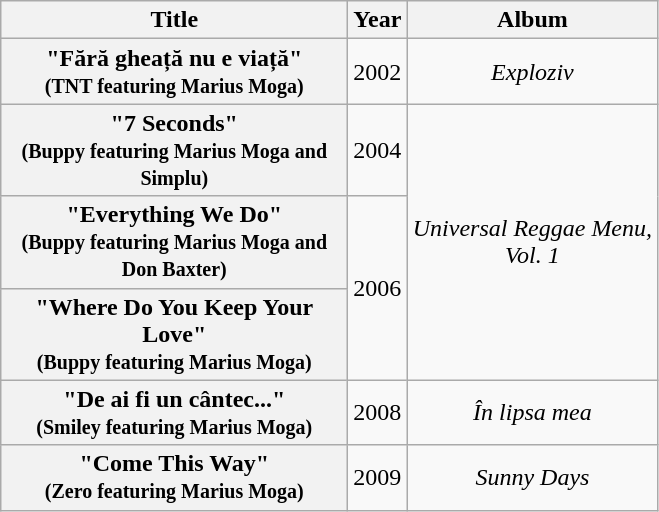<table class="wikitable plainrowheaders" style="text-align:center;">
<tr>
<th scope="col" style="width:14em;">Title</th>
<th scope="col" style="width:1em;">Year</th>
<th scope="col" style="width:10em;">Album</th>
</tr>
<tr>
<th scope="row">"Fără gheață nu e viață"<br><small>(TNT featuring Marius Moga)</small></th>
<td>2002</td>
<td><em>Exploziv</em></td>
</tr>
<tr>
<th scope="row">"7 Seconds"<br><small>(Buppy featuring Marius Moga and Simplu)</small></th>
<td>2004</td>
<td rowspan="3"><em>Universal Reggae Menu, Vol. 1</em></td>
</tr>
<tr>
<th scope="row">"Everything We Do"<br><small>(Buppy featuring Marius Moga and Don Baxter)</small></th>
<td rowspan="2">2006</td>
</tr>
<tr>
<th scope="row">"Where Do You Keep Your Love"<br><small>(Buppy featuring Marius Moga)</small></th>
</tr>
<tr>
<th scope="row">"De ai fi un cântec..."<br><small>(Smiley featuring Marius Moga)</small></th>
<td>2008</td>
<td><em>În lipsa mea</em></td>
</tr>
<tr>
<th scope="row">"Come This Way"<br><small>(Zero featuring Marius Moga)</small></th>
<td>2009</td>
<td><em>Sunny Days</em></td>
</tr>
</table>
